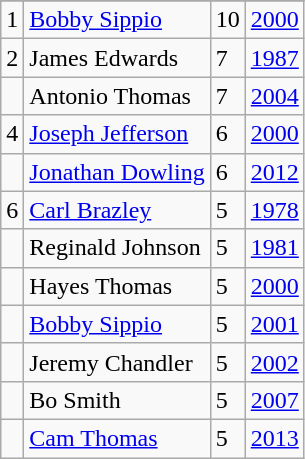<table class="wikitable">
<tr>
</tr>
<tr>
<td>1</td>
<td><a href='#'>Bobby Sippio</a></td>
<td>10</td>
<td><a href='#'>2000</a></td>
</tr>
<tr>
<td>2</td>
<td>James Edwards</td>
<td>7</td>
<td><a href='#'>1987</a></td>
</tr>
<tr>
<td></td>
<td>Antonio Thomas</td>
<td>7</td>
<td><a href='#'>2004</a></td>
</tr>
<tr>
<td>4</td>
<td><a href='#'>Joseph Jefferson</a></td>
<td>6</td>
<td><a href='#'>2000</a></td>
</tr>
<tr>
<td></td>
<td><a href='#'>Jonathan Dowling</a></td>
<td>6</td>
<td><a href='#'>2012</a></td>
</tr>
<tr>
<td>6</td>
<td><a href='#'>Carl Brazley</a></td>
<td>5</td>
<td><a href='#'>1978</a></td>
</tr>
<tr>
<td></td>
<td>Reginald Johnson</td>
<td>5</td>
<td><a href='#'>1981</a></td>
</tr>
<tr>
<td></td>
<td>Hayes Thomas</td>
<td>5</td>
<td><a href='#'>2000</a></td>
</tr>
<tr>
<td></td>
<td><a href='#'>Bobby Sippio</a></td>
<td>5</td>
<td><a href='#'>2001</a></td>
</tr>
<tr>
<td></td>
<td>Jeremy Chandler</td>
<td>5</td>
<td><a href='#'>2002</a></td>
</tr>
<tr>
<td></td>
<td>Bo Smith</td>
<td>5</td>
<td><a href='#'>2007</a></td>
</tr>
<tr>
<td></td>
<td><a href='#'>Cam Thomas</a></td>
<td>5</td>
<td><a href='#'>2013</a></td>
</tr>
</table>
